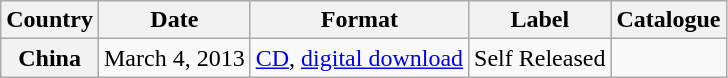<table class="wikitable plainrowheaders">
<tr [>
<th scope="col">Country</th>
<th scope="col">Date</th>
<th scope="col">Format</th>
<th scope="col">Label</th>
<th scope="col">Catalogue</th>
</tr>
<tr>
<th scope="row">China</th>
<td>March 4, 2013</td>
<td><a href='#'>CD</a>, <a href='#'>digital download</a></td>
<td>Self Released</td>
<td></td>
</tr>
</table>
